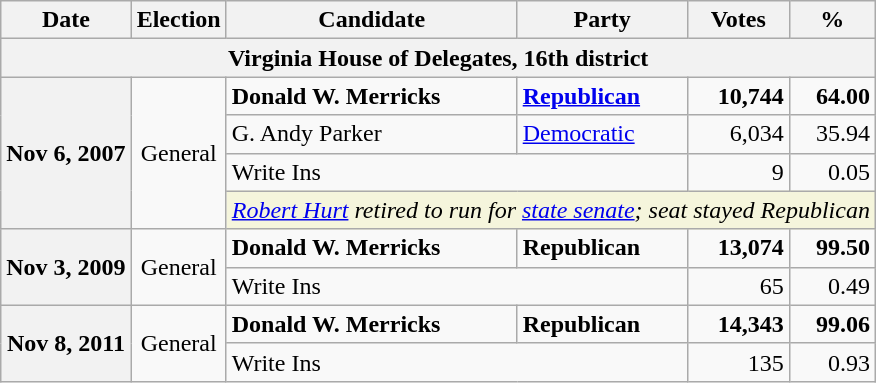<table class="wikitable">
<tr>
<th>Date</th>
<th>Election</th>
<th>Candidate</th>
<th>Party</th>
<th>Votes</th>
<th>%</th>
</tr>
<tr>
<th colspan="6">Virginia House of Delegates, 16th district</th>
</tr>
<tr>
<th rowspan="4">Nov 6, 2007</th>
<td rowspan="4" align="center">General</td>
<td><strong>Donald W. Merricks</strong></td>
<td><strong><a href='#'>Republican</a></strong></td>
<td align="right"><strong>10,744</strong></td>
<td align="right"><strong>64.00</strong></td>
</tr>
<tr>
<td>G. Andy Parker</td>
<td><a href='#'>Democratic</a></td>
<td align="right">6,034</td>
<td align="right">35.94</td>
</tr>
<tr>
<td colspan="2">Write Ins</td>
<td align="right">9</td>
<td align="right">0.05</td>
</tr>
<tr>
<td colspan="4" style="background:Beige"><em><a href='#'>Robert Hurt</a> retired to run for <a href='#'>state senate</a>; seat stayed Republican</em></td>
</tr>
<tr>
<th rowspan="2">Nov 3, 2009</th>
<td rowspan="2" align="center">General</td>
<td><strong>Donald W. Merricks</strong></td>
<td><strong>Republican</strong></td>
<td align="right"><strong>13,074</strong></td>
<td align="right"><strong>99.50</strong></td>
</tr>
<tr>
<td colspan="2">Write Ins</td>
<td align="right">65</td>
<td align="right">0.49</td>
</tr>
<tr>
<th rowspan="2">Nov 8, 2011</th>
<td rowspan="2" align="center">General</td>
<td><strong>Donald W. Merricks</strong></td>
<td><strong>Republican</strong></td>
<td align="right"><strong>14,343</strong></td>
<td align="right"><strong>99.06</strong></td>
</tr>
<tr>
<td colspan="2">Write Ins</td>
<td align="right">135</td>
<td align="right">0.93</td>
</tr>
</table>
